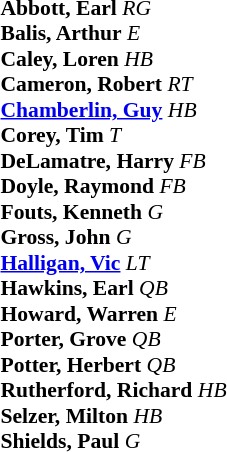<table class="toccolours" style="border-collapse:collapse; font-size:90%;">
<tr>
<td colspan="7" align="center"></td>
</tr>
<tr>
<td colspan=7 align="right"></td>
</tr>
<tr>
<td valign="top"><br><strong>Abbott, Earl</strong> <em>RG</em><br>
<strong>Balis, Arthur</strong> <em>E</em><br>
<strong>Caley, Loren</strong> <em>HB</em><br>
<strong>Cameron, Robert</strong> <em>RT</em><br>
<strong><a href='#'>Chamberlin, Guy</a></strong> <em>HB</em><br>
<strong>Corey, Tim</strong> <em>T</em><br>
<strong>DeLamatre, Harry</strong> <em>FB</em><br>
<strong>Doyle, Raymond</strong> <em>FB</em><br>
<strong>Fouts, Kenneth</strong> <em>G</em><br>
<strong>Gross, John</strong> <em>G</em><br>
<strong><a href='#'>Halligan, Vic</a></strong> <em>LT</em><br>
<strong>Hawkins, Earl</strong> <em>QB</em><br>
<strong>Howard, Warren</strong> <em>E</em><br>
<strong>Porter, Grove</strong> <em>QB</em><br>
<strong>Potter, Herbert</strong> <em>QB</em><br>
<strong>Rutherford, Richard</strong> <em>HB</em><br>
<strong>Selzer, Milton</strong> <em>HB</em><br>
<strong>Shields, Paul</strong> <em>G</em></td>
</tr>
</table>
